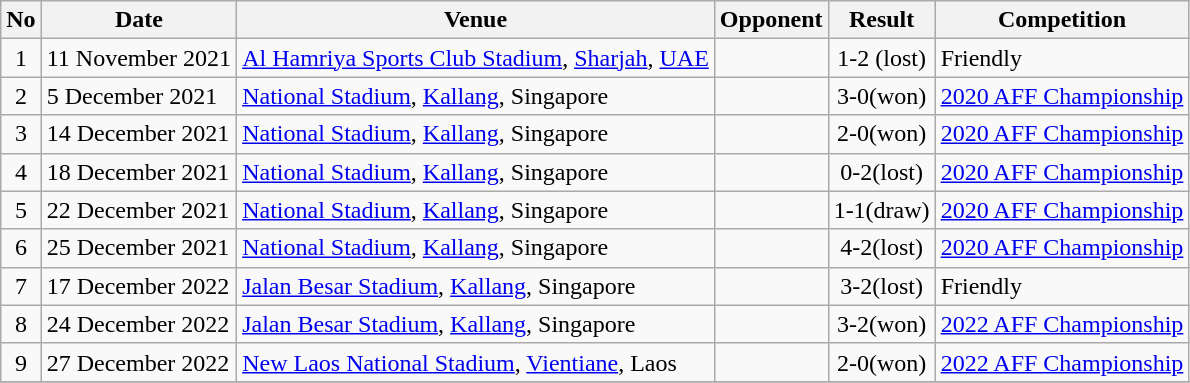<table class="wikitable">
<tr>
<th>No</th>
<th>Date</th>
<th>Venue</th>
<th>Opponent</th>
<th>Result</th>
<th>Competition</th>
</tr>
<tr>
<td align=center>1</td>
<td>11 November 2021</td>
<td><a href='#'>Al Hamriya Sports Club Stadium</a>, <a href='#'>Sharjah</a>, <a href='#'>UAE</a></td>
<td></td>
<td align=center>1-2 (lost)</td>
<td>Friendly</td>
</tr>
<tr>
<td align=center>2</td>
<td>5 December 2021</td>
<td><a href='#'>National Stadium</a>, <a href='#'>Kallang</a>, Singapore</td>
<td></td>
<td align=center>3-0(won)</td>
<td><a href='#'>2020 AFF Championship</a></td>
</tr>
<tr>
<td align=center>3</td>
<td>14 December 2021</td>
<td><a href='#'>National Stadium</a>, <a href='#'>Kallang</a>, Singapore</td>
<td></td>
<td align=center>2-0(won)</td>
<td><a href='#'>2020 AFF Championship</a></td>
</tr>
<tr>
<td align=center>4</td>
<td>18 December 2021</td>
<td><a href='#'>National Stadium</a>, <a href='#'>Kallang</a>, Singapore</td>
<td></td>
<td align=center>0-2(lost)</td>
<td><a href='#'>2020 AFF Championship</a></td>
</tr>
<tr>
<td align=center>5</td>
<td>22 December 2021</td>
<td><a href='#'>National Stadium</a>, <a href='#'>Kallang</a>, Singapore</td>
<td></td>
<td align=center>1-1(draw)</td>
<td><a href='#'>2020 AFF Championship</a></td>
</tr>
<tr>
<td align=center>6</td>
<td>25 December 2021</td>
<td><a href='#'>National Stadium</a>, <a href='#'>Kallang</a>, Singapore</td>
<td></td>
<td align=center>4-2(lost)</td>
<td><a href='#'>2020 AFF Championship</a></td>
</tr>
<tr>
<td align=center>7</td>
<td>17 December 2022</td>
<td><a href='#'>Jalan Besar Stadium</a>, <a href='#'>Kallang</a>, Singapore</td>
<td></td>
<td align=center>3-2(lost)</td>
<td>Friendly</td>
</tr>
<tr>
<td align=center>8</td>
<td>24 December 2022</td>
<td><a href='#'>Jalan Besar Stadium</a>, <a href='#'>Kallang</a>, Singapore</td>
<td></td>
<td align=center>3-2(won)</td>
<td><a href='#'>2022 AFF Championship</a></td>
</tr>
<tr>
<td align=center>9</td>
<td>27 December 2022</td>
<td><a href='#'>New Laos National Stadium</a>, <a href='#'>Vientiane</a>, Laos</td>
<td></td>
<td align=center>2-0(won)</td>
<td><a href='#'>2022 AFF Championship</a></td>
</tr>
<tr>
</tr>
</table>
